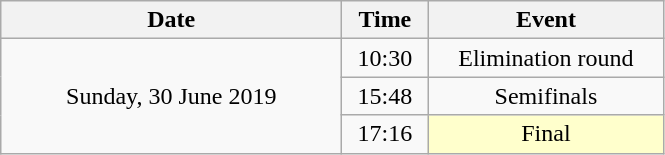<table class = "wikitable" style="text-align:center;">
<tr>
<th width=220>Date</th>
<th width=50>Time</th>
<th width=150>Event</th>
</tr>
<tr>
<td rowspan=3>Sunday, 30 June 2019</td>
<td>10:30</td>
<td>Elimination round</td>
</tr>
<tr>
<td>15:48</td>
<td>Semifinals</td>
</tr>
<tr>
<td>17:16</td>
<td bgcolor=ffffcc>Final</td>
</tr>
</table>
